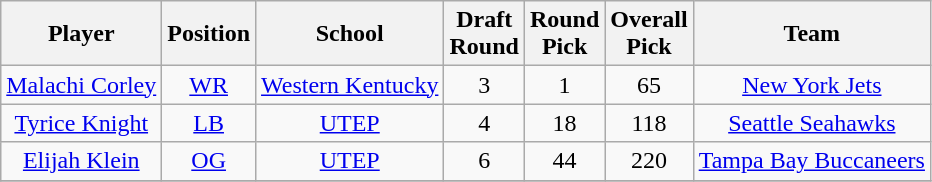<table class="wikitable sortable" border="1" style="text-align: center;">
<tr>
<th>Player</th>
<th>Position</th>
<th>School</th>
<th>Draft<br>Round</th>
<th>Round<br>Pick</th>
<th>Overall<br>Pick</th>
<th>Team</th>
</tr>
<tr>
<td><a href='#'>Malachi Corley</a></td>
<td><a href='#'>WR</a></td>
<td><a href='#'>Western Kentucky</a></td>
<td>3</td>
<td>1</td>
<td>65</td>
<td><a href='#'>New York Jets</a></td>
</tr>
<tr>
<td><a href='#'>Tyrice Knight</a></td>
<td><a href='#'>LB</a></td>
<td><a href='#'>UTEP</a></td>
<td>4</td>
<td>18</td>
<td>118</td>
<td><a href='#'>Seattle Seahawks</a></td>
</tr>
<tr>
<td><a href='#'>Elijah Klein</a></td>
<td><a href='#'>OG</a></td>
<td><a href='#'>UTEP</a></td>
<td>6</td>
<td>44</td>
<td>220</td>
<td><a href='#'>Tampa Bay Buccaneers</a></td>
</tr>
<tr>
</tr>
</table>
